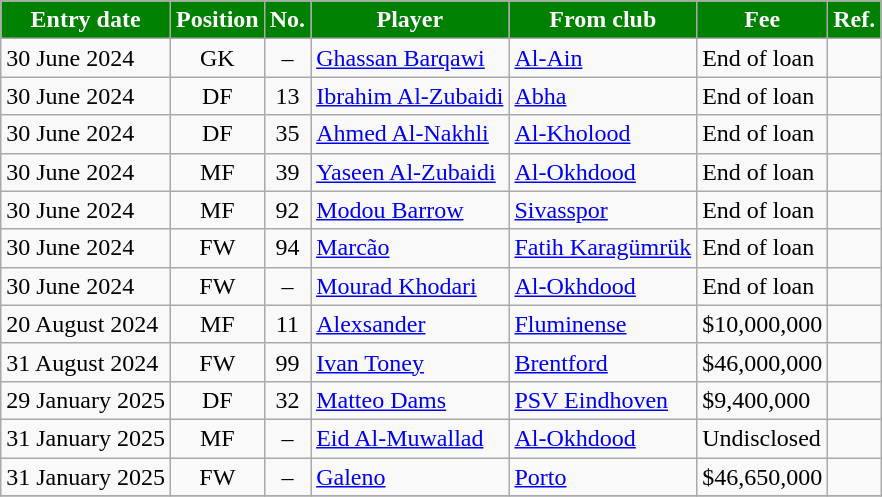<table class="wikitable sortable">
<tr>
<th style="background:green; color:white;">Entry date</th>
<th style="background:green; color:white;">Position</th>
<th style="background:green; color:white;">No.</th>
<th style="background:green; color:white;">Player</th>
<th style="background:green; color:white;">From club</th>
<th style="background:green; color:white;">Fee</th>
<th style="background:green; color:white;">Ref.</th>
</tr>
<tr>
<td>30 June 2024</td>
<td style="text-align:center;">GK</td>
<td style="text-align:center;">–</td>
<td style="text-align:left;"> <a href='#'>Ghassan Barqawi</a></td>
<td style="text-align:left;"> <a href='#'>Al-Ain</a></td>
<td>End of loan</td>
<td></td>
</tr>
<tr>
<td>30 June 2024</td>
<td style="text-align:center;">DF</td>
<td style="text-align:center;">13</td>
<td style="text-align:left;"> <a href='#'>Ibrahim Al-Zubaidi</a></td>
<td style="text-align:left;"> <a href='#'>Abha</a></td>
<td>End of loan</td>
<td></td>
</tr>
<tr>
<td>30 June 2024</td>
<td style="text-align:center;">DF</td>
<td style="text-align:center;">35</td>
<td style="text-align:left;"> <a href='#'>Ahmed Al-Nakhli</a></td>
<td style="text-align:left;"> <a href='#'>Al-Kholood</a></td>
<td>End of loan</td>
<td></td>
</tr>
<tr>
<td>30 June 2024</td>
<td style="text-align:center;">MF</td>
<td style="text-align:center;">39</td>
<td style="text-align:left;"> <a href='#'>Yaseen Al-Zubaidi</a></td>
<td style="text-align:left;"> <a href='#'>Al-Okhdood</a></td>
<td>End of loan</td>
<td></td>
</tr>
<tr>
<td>30 June 2024</td>
<td style="text-align:center;">MF</td>
<td style="text-align:center;">92</td>
<td style="text-align:left;"> <a href='#'>Modou Barrow</a></td>
<td style="text-align:left;"> <a href='#'>Sivasspor</a></td>
<td>End of loan</td>
<td></td>
</tr>
<tr>
<td>30 June 2024</td>
<td style="text-align:center;">FW</td>
<td style="text-align:center;">94</td>
<td style="text-align:left;"> <a href='#'>Marcão</a></td>
<td style="text-align:left;"> <a href='#'>Fatih Karagümrük</a></td>
<td>End of loan</td>
<td></td>
</tr>
<tr>
<td>30 June 2024</td>
<td style="text-align:center;">FW</td>
<td style="text-align:center;">–</td>
<td style="text-align:left;"> <a href='#'>Mourad Khodari</a></td>
<td style="text-align:left;"> <a href='#'>Al-Okhdood</a></td>
<td>End of loan</td>
<td></td>
</tr>
<tr>
<td>20 August 2024</td>
<td style="text-align:center;">MF</td>
<td style="text-align:center;">11</td>
<td style="text-align:left;"> <a href='#'>Alexsander</a></td>
<td style="text-align:left;"> <a href='#'>Fluminense</a></td>
<td>$10,000,000</td>
<td></td>
</tr>
<tr>
<td>31 August 2024</td>
<td style="text-align:center;">FW</td>
<td style="text-align:center;">99</td>
<td style="text-align:left;"> <a href='#'>Ivan Toney</a></td>
<td style="text-align:left;"> <a href='#'>Brentford</a></td>
<td>$46,000,000</td>
<td></td>
</tr>
<tr>
<td>29 January 2025</td>
<td style="text-align:center;">DF</td>
<td style="text-align:center;">32</td>
<td style="text-align:left;"> <a href='#'>Matteo Dams</a></td>
<td style="text-align:left;"> <a href='#'>PSV Eindhoven</a></td>
<td>$9,400,000</td>
<td></td>
</tr>
<tr>
<td>31 January 2025</td>
<td style="text-align:center;">MF</td>
<td style="text-align:center;">–</td>
<td style="text-align:left;"> <a href='#'>Eid Al-Muwallad</a></td>
<td style="text-align:left;"> <a href='#'>Al-Okhdood</a></td>
<td>Undisclosed</td>
<td></td>
</tr>
<tr>
<td>31 January 2025</td>
<td style="text-align:center;">FW</td>
<td style="text-align:center;">–</td>
<td style="text-align:left;"> <a href='#'>Galeno</a></td>
<td style="text-align:left;"> <a href='#'>Porto</a></td>
<td>$46,650,000</td>
<td></td>
</tr>
<tr>
</tr>
</table>
